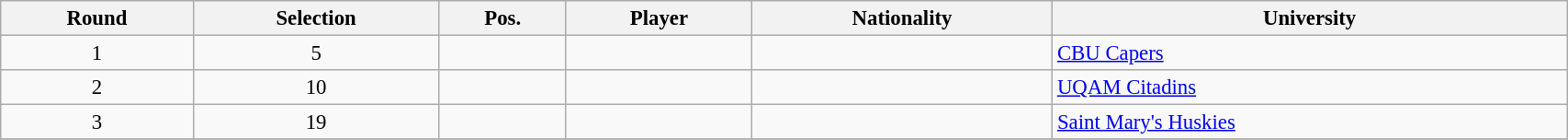<table class="wikitable sortable" style="width:90%; text-align:center; font-size:95%; text-align:left;">
<tr>
<th>Round</th>
<th>Selection</th>
<th>Pos.</th>
<th>Player</th>
<th>Nationality</th>
<th>University</th>
</tr>
<tr>
<td align=center>1</td>
<td align=center>5</td>
<td align=center></td>
<td></td>
<td></td>
<td><a href='#'>CBU Capers</a></td>
</tr>
<tr>
<td align=center>2</td>
<td align=center>10</td>
<td align=center></td>
<td></td>
<td></td>
<td><a href='#'>UQAM Citadins</a></td>
</tr>
<tr>
<td align=center>3</td>
<td align=center>19</td>
<td align=center></td>
<td></td>
<td></td>
<td><a href='#'>Saint Mary's Huskies</a></td>
</tr>
<tr>
</tr>
</table>
